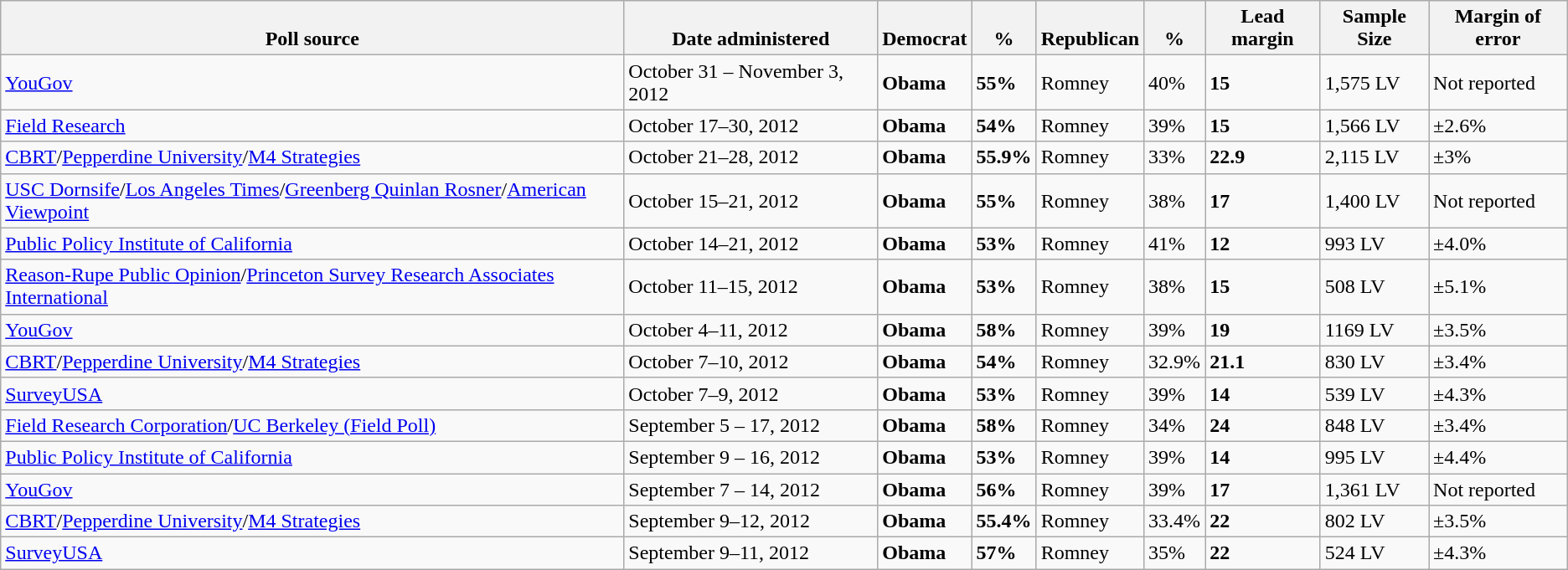<table class="wikitable">
<tr valign=bottom>
<th>Poll source</th>
<th>Date administered</th>
<th>Democrat</th>
<th>%</th>
<th>Republican</th>
<th>%</th>
<th>Lead margin</th>
<th>Sample Size</th>
<th>Margin of error</th>
</tr>
<tr>
<td><a href='#'>YouGov</a></td>
<td>October 31 – November 3, 2012</td>
<td><strong>Obama</strong></td>
<td><strong>55%</strong></td>
<td>Romney</td>
<td>40%</td>
<td><strong>15</strong></td>
<td>1,575 LV</td>
<td>Not reported</td>
</tr>
<tr>
<td><a href='#'>Field Research</a></td>
<td>October 17–30, 2012</td>
<td><strong>Obama</strong></td>
<td><strong>54%</strong></td>
<td>Romney</td>
<td>39%</td>
<td><strong>15</strong></td>
<td>1,566 LV</td>
<td>±2.6%</td>
</tr>
<tr>
<td><a href='#'>CBRT</a>/<a href='#'>Pepperdine University</a>/<a href='#'>M4 Strategies</a></td>
<td>October 21–28, 2012</td>
<td><strong>Obama</strong></td>
<td><strong>55.9%</strong></td>
<td>Romney</td>
<td>33%</td>
<td><strong>22.9</strong></td>
<td>2,115 LV</td>
<td>±3%</td>
</tr>
<tr>
<td><a href='#'>USC Dornsife</a>/<a href='#'>Los Angeles Times</a>/<a href='#'>Greenberg Quinlan Rosner</a>/<a href='#'>American Viewpoint</a></td>
<td>October 15–21, 2012</td>
<td><strong> Obama</strong></td>
<td><strong>55%</strong></td>
<td>Romney</td>
<td>38%</td>
<td><strong>17</strong></td>
<td>1,400 LV</td>
<td>Not reported</td>
</tr>
<tr>
<td><a href='#'>Public Policy Institute of California</a></td>
<td>October 14–21, 2012</td>
<td><strong>Obama</strong></td>
<td><strong>53%</strong></td>
<td>Romney</td>
<td>41%</td>
<td><strong>12</strong></td>
<td>993 LV</td>
<td>±4.0%</td>
</tr>
<tr>
<td><a href='#'>Reason-Rupe Public Opinion</a>/<a href='#'>Princeton Survey Research Associates International</a></td>
<td>October 11–15, 2012</td>
<td><strong>Obama</strong></td>
<td><strong>53%</strong></td>
<td>Romney</td>
<td>38%</td>
<td><strong>15</strong></td>
<td>508 LV</td>
<td>±5.1%</td>
</tr>
<tr>
<td><a href='#'>YouGov</a></td>
<td>October 4–11, 2012</td>
<td><strong>Obama</strong></td>
<td><strong>58%</strong></td>
<td>Romney</td>
<td>39%</td>
<td><strong>19</strong></td>
<td>1169 LV</td>
<td>±3.5%</td>
</tr>
<tr>
<td><a href='#'>CBRT</a>/<a href='#'>Pepperdine University</a>/<a href='#'>M4 Strategies</a></td>
<td>October 7–10, 2012</td>
<td><strong>Obama</strong></td>
<td><strong>54%</strong></td>
<td>Romney</td>
<td>32.9%</td>
<td><strong>21.1</strong></td>
<td>830 LV</td>
<td>±3.4%</td>
</tr>
<tr>
<td><a href='#'>SurveyUSA</a></td>
<td>October 7–9, 2012</td>
<td><strong>Obama</strong></td>
<td><strong>53%</strong></td>
<td>Romney</td>
<td>39%</td>
<td><strong>14</strong></td>
<td>539 LV</td>
<td>±4.3%</td>
</tr>
<tr>
<td><a href='#'>Field Research Corporation</a>/<a href='#'>UC Berkeley (Field Poll)</a></td>
<td>September 5 – 17, 2012</td>
<td><strong>Obama</strong></td>
<td><strong>58%</strong></td>
<td>Romney</td>
<td>34%</td>
<td><strong>24</strong></td>
<td>848 LV</td>
<td>±3.4%</td>
</tr>
<tr>
<td><a href='#'>Public Policy Institute of California</a></td>
<td>September 9 – 16, 2012</td>
<td><strong>Obama</strong></td>
<td><strong>53%</strong></td>
<td>Romney</td>
<td>39%</td>
<td><strong>14</strong></td>
<td>995 LV</td>
<td>±4.4%</td>
</tr>
<tr>
<td><a href='#'>YouGov</a></td>
<td>September 7 – 14, 2012</td>
<td><strong>Obama</strong></td>
<td><strong>56%</strong></td>
<td>Romney</td>
<td>39%</td>
<td><strong>17</strong></td>
<td>1,361 LV</td>
<td>Not reported</td>
</tr>
<tr>
<td><a href='#'>CBRT</a>/<a href='#'>Pepperdine University</a>/<a href='#'>M4 Strategies</a></td>
<td>September 9–12, 2012</td>
<td><strong>Obama</strong></td>
<td><strong>55.4%</strong></td>
<td>Romney</td>
<td>33.4%</td>
<td><strong>22</strong></td>
<td>802 LV</td>
<td>±3.5%</td>
</tr>
<tr>
<td><a href='#'>SurveyUSA</a></td>
<td>September 9–11, 2012</td>
<td><strong>Obama</strong></td>
<td><strong>57%</strong></td>
<td>Romney</td>
<td>35%</td>
<td><strong>22</strong></td>
<td>524 LV</td>
<td>±4.3%</td>
</tr>
</table>
